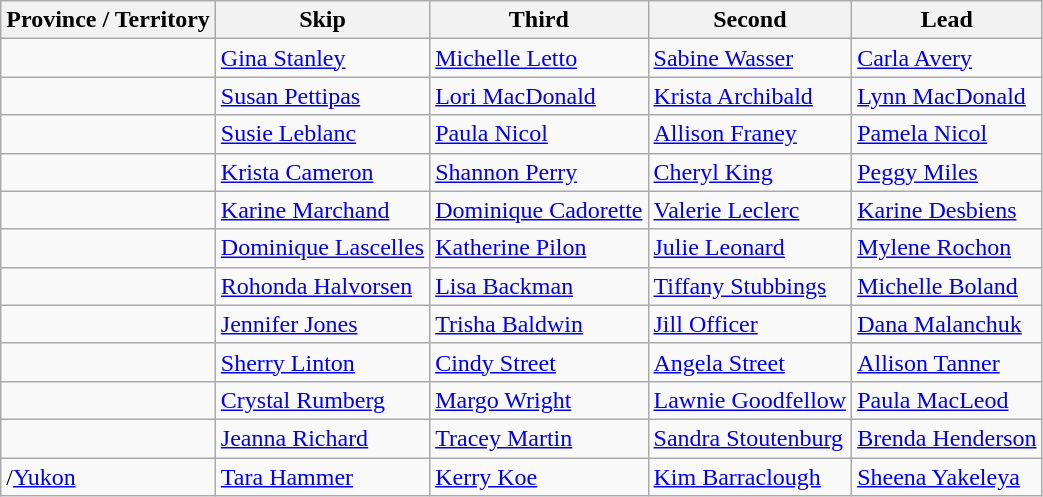<table class="wikitable">
<tr>
<th>Province / Territory</th>
<th>Skip</th>
<th>Third</th>
<th>Second</th>
<th>Lead</th>
</tr>
<tr>
<td></td>
<td><a href='#'>Gina Stanley</a></td>
<td><a href='#'>Michelle Letto</a></td>
<td><a href='#'>Sabine Wasser</a></td>
<td><a href='#'>Carla Avery</a></td>
</tr>
<tr>
<td></td>
<td><a href='#'>Susan Pettipas</a></td>
<td><a href='#'>Lori MacDonald</a></td>
<td><a href='#'>Krista Archibald</a></td>
<td><a href='#'>Lynn MacDonald</a></td>
</tr>
<tr>
<td></td>
<td><a href='#'>Susie Leblanc</a></td>
<td><a href='#'>Paula Nicol</a></td>
<td><a href='#'>Allison Franey</a></td>
<td><a href='#'>Pamela Nicol</a></td>
</tr>
<tr>
<td></td>
<td><a href='#'>Krista Cameron</a></td>
<td><a href='#'>Shannon Perry</a></td>
<td><a href='#'>Cheryl King</a></td>
<td><a href='#'>Peggy Miles</a></td>
</tr>
<tr>
<td></td>
<td><a href='#'>Karine Marchand</a></td>
<td><a href='#'>Dominique Cadorette</a></td>
<td><a href='#'>Valerie Leclerc</a></td>
<td><a href='#'>Karine Desbiens</a></td>
</tr>
<tr>
<td></td>
<td><a href='#'>Dominique Lascelles</a></td>
<td><a href='#'>Katherine Pilon</a></td>
<td><a href='#'>Julie Leonard</a></td>
<td><a href='#'>Mylene Rochon</a></td>
</tr>
<tr>
<td></td>
<td><a href='#'>Rohonda Halvorsen</a></td>
<td><a href='#'>Lisa Backman</a></td>
<td><a href='#'>Tiffany Stubbings</a></td>
<td><a href='#'>Michelle Boland</a></td>
</tr>
<tr>
<td></td>
<td><a href='#'>Jennifer Jones</a></td>
<td><a href='#'>Trisha Baldwin</a></td>
<td><a href='#'>Jill Officer</a></td>
<td><a href='#'>Dana Malanchuk</a></td>
</tr>
<tr>
<td></td>
<td><a href='#'>Sherry Linton</a></td>
<td><a href='#'>Cindy Street</a></td>
<td><a href='#'>Angela Street</a></td>
<td><a href='#'>Allison Tanner</a></td>
</tr>
<tr>
<td></td>
<td><a href='#'>Crystal Rumberg</a></td>
<td><a href='#'>Margo Wright</a></td>
<td><a href='#'>Lawnie Goodfellow</a></td>
<td><a href='#'>Paula MacLeod</a></td>
</tr>
<tr>
<td></td>
<td><a href='#'>Jeanna Richard</a></td>
<td><a href='#'>Tracey Martin</a></td>
<td><a href='#'>Sandra Stoutenburg</a></td>
<td><a href='#'>Brenda Henderson</a></td>
</tr>
<tr>
<td>/<a href='#'>Yukon</a></td>
<td><a href='#'>Tara Hammer</a></td>
<td><a href='#'>Kerry Koe</a></td>
<td><a href='#'>Kim Barraclough</a></td>
<td><a href='#'>Sheena Yakeleya</a></td>
</tr>
</table>
